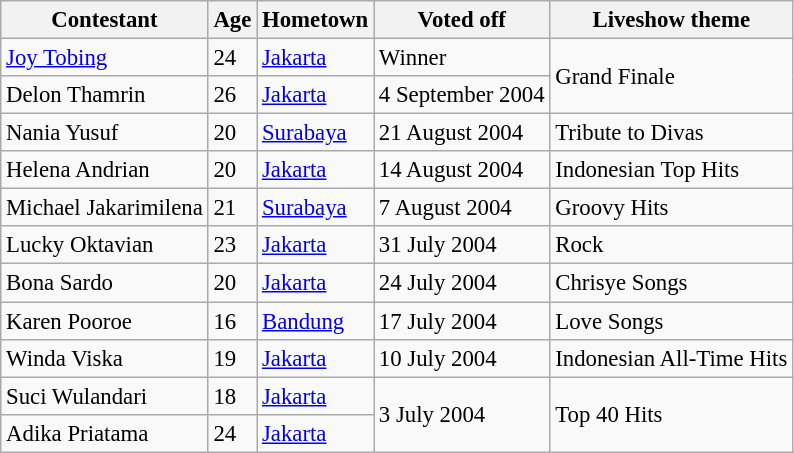<table class="wikitable" style="font-size:95%;">
<tr>
<th>Contestant</th>
<th>Age</th>
<th>Hometown</th>
<th>Voted off</th>
<th>Liveshow theme</th>
</tr>
<tr>
<td><a href='#'>Joy Tobing</a></td>
<td>24</td>
<td><a href='#'>Jakarta</a></td>
<td>Winner</td>
<td rowspan = "2">Grand Finale</td>
</tr>
<tr>
<td>Delon Thamrin</td>
<td>26</td>
<td><a href='#'>Jakarta</a></td>
<td>4 September 2004</td>
</tr>
<tr>
<td>Nania Yusuf</td>
<td>20</td>
<td><a href='#'>Surabaya</a></td>
<td>21 August 2004</td>
<td>Tribute to Divas</td>
</tr>
<tr>
<td>Helena Andrian</td>
<td>20</td>
<td><a href='#'>Jakarta</a></td>
<td>14 August 2004</td>
<td>Indonesian Top Hits</td>
</tr>
<tr>
<td>Michael Jakarimilena</td>
<td>21</td>
<td><a href='#'>Surabaya</a></td>
<td>7 August 2004</td>
<td>Groovy Hits</td>
</tr>
<tr>
<td>Lucky Oktavian</td>
<td>23</td>
<td><a href='#'>Jakarta</a></td>
<td>31 July 2004</td>
<td>Rock</td>
</tr>
<tr>
<td>Bona Sardo</td>
<td>20</td>
<td><a href='#'>Jakarta</a></td>
<td>24 July 2004</td>
<td>Chrisye Songs</td>
</tr>
<tr>
<td>Karen Pooroe</td>
<td>16</td>
<td><a href='#'>Bandung</a></td>
<td>17 July 2004</td>
<td>Love Songs</td>
</tr>
<tr>
<td>Winda Viska</td>
<td>19</td>
<td><a href='#'>Jakarta</a></td>
<td>10 July 2004</td>
<td>Indonesian All-Time Hits</td>
</tr>
<tr>
<td>Suci Wulandari</td>
<td>18</td>
<td><a href='#'>Jakarta</a></td>
<td rowspan="2">3 July 2004</td>
<td rowspan="2">Top 40 Hits</td>
</tr>
<tr>
<td>Adika Priatama</td>
<td>24</td>
<td><a href='#'>Jakarta</a></td>
</tr>
</table>
